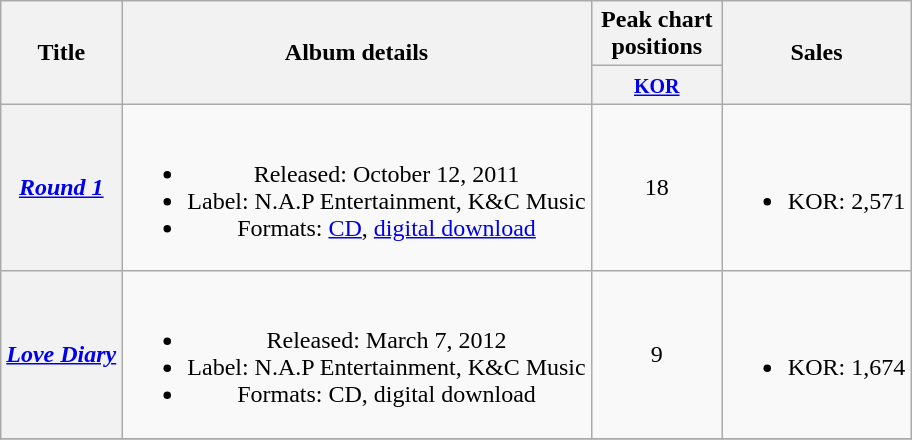<table class="wikitable plainrowheaders" style="text-align:center;">
<tr>
<th scope="col" rowspan="2">Title</th>
<th scope="col" rowspan="2">Album details</th>
<th scope="col" colspan="1" style="width:5em;">Peak chart positions</th>
<th scope="col" rowspan="2">Sales</th>
</tr>
<tr>
<th><small><a href='#'>KOR</a></small><br></th>
</tr>
<tr>
<th scope="row"><em><a href='#'>Round 1</a></em></th>
<td><br><ul><li>Released: October 12, 2011</li><li>Label: N.A.P Entertainment, K&C Music</li><li>Formats: <a href='#'>CD</a>, <a href='#'>digital download</a></li></ul></td>
<td>18</td>
<td><br><ul><li>KOR: 2,571</li></ul></td>
</tr>
<tr>
<th scope="row"><em><a href='#'>Love Diary</a></em></th>
<td><br><ul><li>Released: March 7, 2012</li><li>Label: N.A.P Entertainment, K&C Music</li><li>Formats: CD, digital download</li></ul></td>
<td>9</td>
<td><br><ul><li>KOR: 1,674</li></ul></td>
</tr>
<tr>
</tr>
</table>
